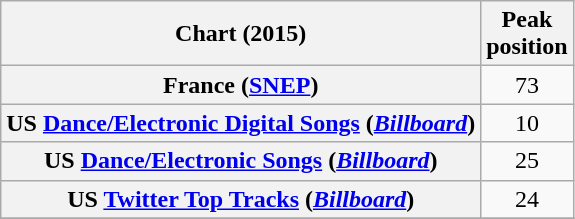<table class="wikitable sortable plainrowheaders" style="text-align:center">
<tr>
<th>Chart (2015)</th>
<th>Peak<br>position</th>
</tr>
<tr>
<th scope="row">France (<a href='#'>SNEP</a>)</th>
<td>73</td>
</tr>
<tr>
<th scope="row">US <a href='#'>Dance/Electronic Digital Songs</a> (<em><a href='#'>Billboard</a></em>)</th>
<td>10</td>
</tr>
<tr>
<th scope="row">US <a href='#'>Dance/Electronic Songs</a> (<em><a href='#'>Billboard</a></em>)</th>
<td>25</td>
</tr>
<tr>
<th scope="row">US <a href='#'>Twitter Top Tracks</a> (<em><a href='#'>Billboard</a></em>)</th>
<td>24</td>
</tr>
<tr>
</tr>
</table>
